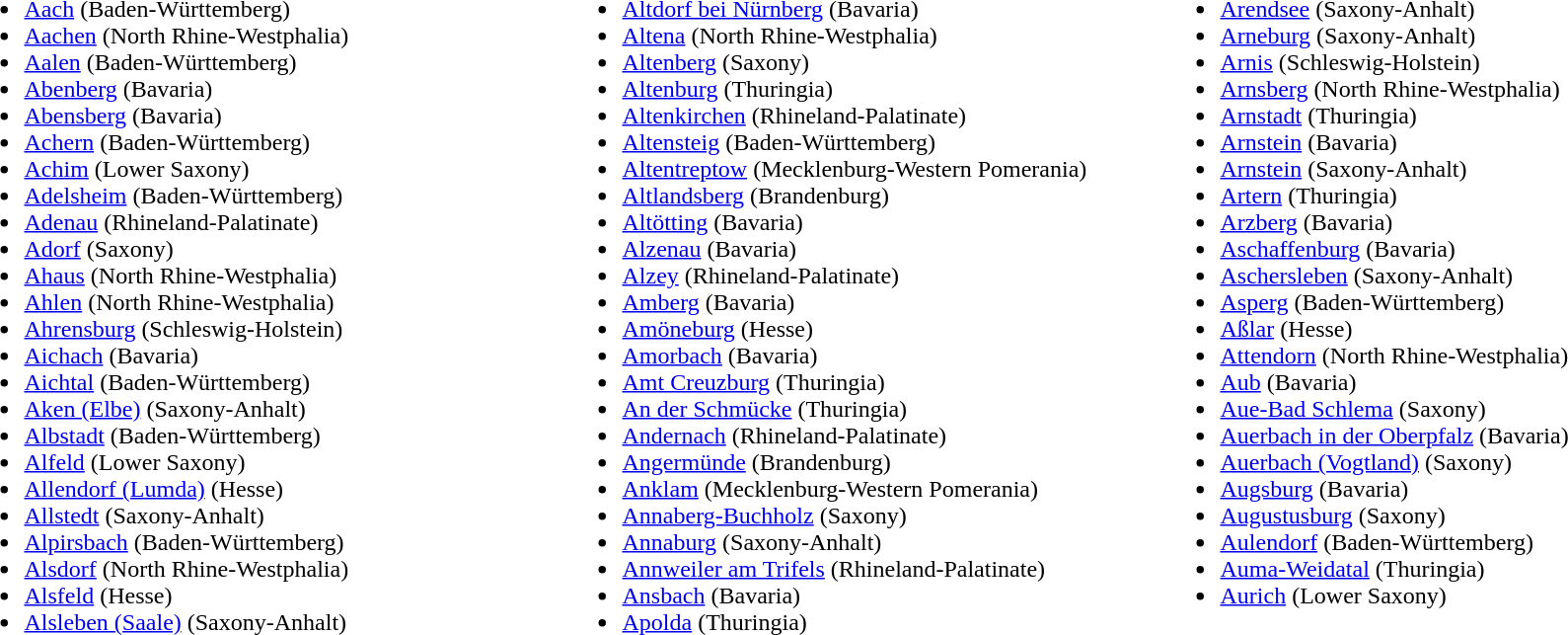<table>
<tr>
<td colspan="3"></td>
</tr>
<tr ---->
<td width="400" valign="top"><br><ul><li><a href='#'>Aach</a> (Baden-Württemberg)</li><li><a href='#'>Aachen</a> (North Rhine-Westphalia)</li><li><a href='#'>Aalen</a> (Baden-Württemberg)</li><li><a href='#'>Abenberg</a> (Bavaria)</li><li><a href='#'>Abensberg</a> (Bavaria)</li><li><a href='#'>Achern</a> (Baden-Württemberg)</li><li><a href='#'>Achim</a> (Lower Saxony)</li><li><a href='#'>Adelsheim</a> (Baden-Württemberg)</li><li><a href='#'>Adenau</a> (Rhineland-Palatinate)</li><li><a href='#'>Adorf</a> (Saxony)</li><li><a href='#'>Ahaus</a> (North Rhine-Westphalia)</li><li><a href='#'>Ahlen</a> (North Rhine-Westphalia)</li><li><a href='#'>Ahrensburg</a> (Schleswig-Holstein)</li><li><a href='#'>Aichach</a> (Bavaria)</li><li><a href='#'>Aichtal</a> (Baden-Württemberg)</li><li><a href='#'>Aken (Elbe)</a> (Saxony-Anhalt)</li><li><a href='#'>Albstadt</a> (Baden-Württemberg)</li><li><a href='#'>Alfeld</a> (Lower Saxony)</li><li><a href='#'>Allendorf (Lumda)</a> (Hesse)</li><li><a href='#'>Allstedt</a> (Saxony-Anhalt)</li><li><a href='#'>Alpirsbach</a> (Baden-Württemberg)</li><li><a href='#'>Alsdorf</a> (North Rhine-Westphalia)</li><li><a href='#'>Alsfeld</a> (Hesse)</li><li><a href='#'>Alsleben (Saale)</a> (Saxony-Anhalt)</li></ul></td>
<td width="400" valign="top"><br><ul><li><a href='#'>Altdorf bei Nürnberg</a> (Bavaria)</li><li><a href='#'>Altena</a> (North Rhine-Westphalia)</li><li><a href='#'>Altenberg</a> (Saxony)</li><li><a href='#'>Altenburg</a> (Thuringia)</li><li><a href='#'>Altenkirchen</a> (Rhineland-Palatinate)</li><li><a href='#'>Altensteig</a> (Baden-Württemberg)</li><li><a href='#'>Altentreptow</a> (Mecklenburg-Western Pomerania)</li><li><a href='#'>Altlandsberg</a> (Brandenburg)</li><li><a href='#'>Altötting</a> (Bavaria)</li><li><a href='#'>Alzenau</a> (Bavaria)</li><li><a href='#'>Alzey</a> (Rhineland-Palatinate)</li><li><a href='#'>Amberg</a> (Bavaria)</li><li><a href='#'>Amöneburg</a> (Hesse)</li><li><a href='#'>Amorbach</a> (Bavaria)</li><li><a href='#'>Amt Creuzburg</a> (Thuringia)</li><li><a href='#'>An der Schmücke</a> (Thuringia)</li><li><a href='#'>Andernach</a> (Rhineland-Palatinate)</li><li><a href='#'>Angermünde</a> (Brandenburg)</li><li><a href='#'>Anklam</a> (Mecklenburg-Western Pomerania)</li><li><a href='#'>Annaberg-Buchholz</a> (Saxony)</li><li><a href='#'>Annaburg</a> (Saxony-Anhalt)</li><li><a href='#'>Annweiler am Trifels</a> (Rhineland-Palatinate)</li><li><a href='#'>Ansbach</a> (Bavaria)</li><li><a href='#'>Apolda</a> (Thuringia)</li></ul></td>
<td width="400" valign="top"><br><ul><li><a href='#'>Arendsee</a> (Saxony-Anhalt)</li><li><a href='#'>Arneburg</a> (Saxony-Anhalt)</li><li><a href='#'>Arnis</a> (Schleswig-Holstein)</li><li><a href='#'>Arnsberg</a> (North Rhine-Westphalia)</li><li><a href='#'>Arnstadt</a> (Thuringia)</li><li><a href='#'>Arnstein</a> (Bavaria)</li><li><a href='#'>Arnstein</a> (Saxony-Anhalt)</li><li><a href='#'>Artern</a> (Thuringia)</li><li><a href='#'>Arzberg</a> (Bavaria)</li><li><a href='#'>Aschaffenburg</a> (Bavaria)</li><li><a href='#'>Aschersleben</a> (Saxony-Anhalt)</li><li><a href='#'>Asperg</a> (Baden-Württemberg)</li><li><a href='#'>Aßlar</a> (Hesse)</li><li><a href='#'>Attendorn</a> (North Rhine-Westphalia)</li><li><a href='#'>Aub</a> (Bavaria)</li><li><a href='#'>Aue-Bad Schlema</a> (Saxony)</li><li><a href='#'>Auerbach in der Oberpfalz</a> (Bavaria)</li><li><a href='#'>Auerbach (Vogtland)</a> (Saxony)</li><li><a href='#'>Augsburg</a> (Bavaria)</li><li><a href='#'>Augustusburg</a> (Saxony)</li><li><a href='#'>Aulendorf</a> (Baden-Württemberg)</li><li><a href='#'>Auma-Weidatal</a> (Thuringia)</li><li><a href='#'>Aurich</a> (Lower Saxony)</li></ul></td>
</tr>
</table>
